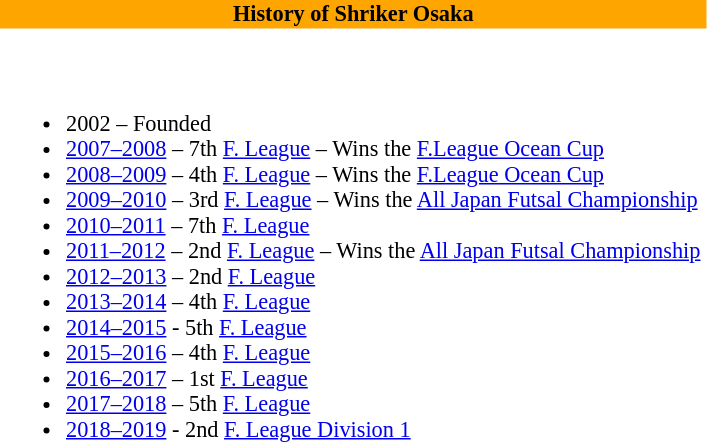<table class="toccolours" style="font-size:93%";>
<tr>
<th colspan="2" align=center bgcolor="orange"><span> History of Shriker Osaka</span></th>
</tr>
<tr>
<td><div><br><table>
<tr>
<td valign="top" width="33%"><br><ul><li>2002 – Founded</li><li><a href='#'>2007–2008</a> – 7th <a href='#'>F. League</a> – Wins the <a href='#'>F.League Ocean Cup</a></li><li><a href='#'>2008–2009</a> – 4th <a href='#'>F. League</a> – Wins the <a href='#'>F.League Ocean Cup</a></li><li><a href='#'>2009–2010</a> – 3rd <a href='#'>F. League</a> – Wins the <a href='#'>All Japan Futsal Championship</a></li><li><a href='#'>2010–2011</a> – 7th <a href='#'>F. League</a></li><li><a href='#'>2011–2012</a> – 2nd <a href='#'>F. League</a> – Wins the <a href='#'>All Japan Futsal Championship</a></li><li><a href='#'>2012–2013</a> – 2nd <a href='#'>F. League</a></li><li><a href='#'>2013–2014</a> – 4th <a href='#'>F. League</a></li><li><a href='#'>2014–2015</a> - 5th <a href='#'>F. League</a></li><li><a href='#'>2015–2016</a> – 4th <a href='#'>F. League</a></li><li><a href='#'>2016–2017</a> – 1st <a href='#'>F. League</a></li><li><a href='#'>2017–2018</a> – 5th <a href='#'>F. League</a></li><li><a href='#'>2018–2019</a> - 2nd <a href='#'>F. League Division 1</a></li></ul></td>
</tr>
</table>
</div></td>
</tr>
</table>
